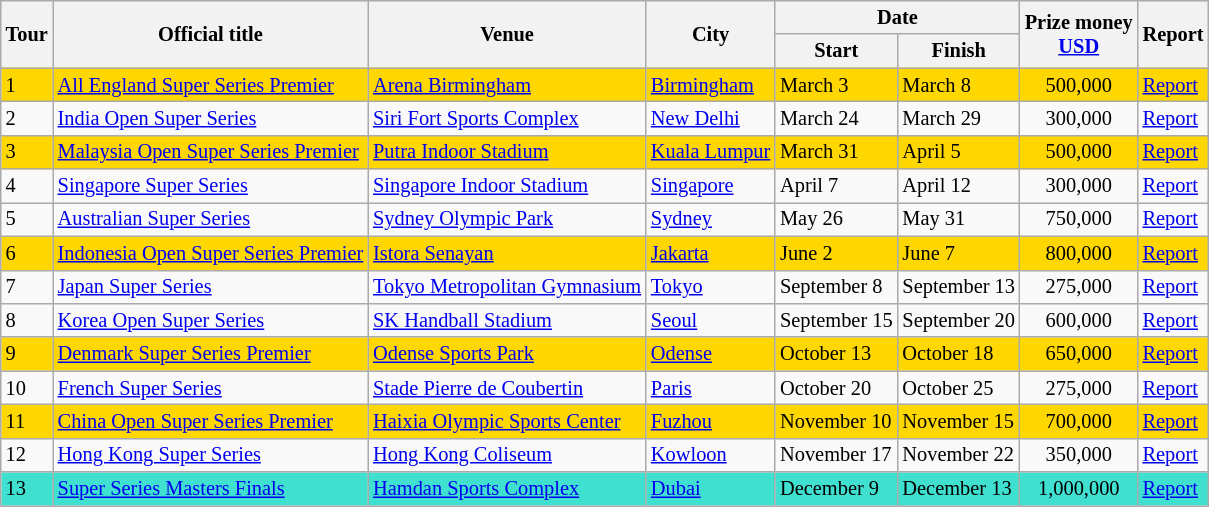<table class=wikitable style="font-size:85%">
<tr>
<th rowspan=2>Tour</th>
<th rowspan=2>Official title</th>
<th rowspan=2>Venue</th>
<th rowspan=2>City</th>
<th colspan=2>Date</th>
<th rowspan=2>Prize money <br><a href='#'>USD</a></th>
<th rowspan=2>Report</th>
</tr>
<tr>
<th>Start</th>
<th>Finish</th>
</tr>
<tr bgcolor="gold">
<td>1</td>
<td> <a href='#'>All England Super Series Premier</a></td>
<td><a href='#'>Arena Birmingham</a></td>
<td><a href='#'>Birmingham</a></td>
<td>March 3</td>
<td>March 8</td>
<td align=center>500,000</td>
<td><a href='#'>Report</a></td>
</tr>
<tr>
<td>2</td>
<td> <a href='#'>India Open Super Series</a></td>
<td><a href='#'>Siri Fort Sports Complex</a></td>
<td><a href='#'>New Delhi</a></td>
<td>March 24</td>
<td>March 29</td>
<td align=center>300,000</td>
<td><a href='#'>Report</a></td>
</tr>
<tr bgcolor="gold">
<td>3</td>
<td> <a href='#'>Malaysia Open Super Series Premier</a></td>
<td><a href='#'>Putra Indoor Stadium</a></td>
<td><a href='#'>Kuala Lumpur</a></td>
<td>March 31</td>
<td>April 5</td>
<td align=center>500,000</td>
<td><a href='#'>Report</a></td>
</tr>
<tr>
<td>4</td>
<td> <a href='#'>Singapore Super Series</a></td>
<td><a href='#'>Singapore Indoor Stadium</a></td>
<td><a href='#'>Singapore</a></td>
<td>April 7</td>
<td>April 12</td>
<td align=center>300,000</td>
<td><a href='#'>Report</a></td>
</tr>
<tr>
<td>5</td>
<td> <a href='#'>Australian Super Series</a></td>
<td><a href='#'>Sydney Olympic Park</a></td>
<td><a href='#'>Sydney</a></td>
<td>May 26</td>
<td>May 31</td>
<td align=center>750,000</td>
<td><a href='#'>Report</a></td>
</tr>
<tr bgcolor="gold">
<td>6</td>
<td> <a href='#'>Indonesia Open Super Series Premier</a></td>
<td><a href='#'>Istora Senayan</a></td>
<td><a href='#'>Jakarta</a></td>
<td>June 2</td>
<td>June 7</td>
<td align=center>800,000</td>
<td><a href='#'>Report</a></td>
</tr>
<tr>
<td>7</td>
<td> <a href='#'>Japan Super Series</a></td>
<td><a href='#'>Tokyo Metropolitan Gymnasium</a></td>
<td><a href='#'>Tokyo</a></td>
<td>September 8</td>
<td>September 13</td>
<td align=center>275,000</td>
<td><a href='#'>Report</a></td>
</tr>
<tr>
<td>8</td>
<td> <a href='#'>Korea Open Super Series</a></td>
<td><a href='#'>SK Handball Stadium</a></td>
<td><a href='#'>Seoul</a></td>
<td>September 15</td>
<td>September 20</td>
<td align=center>600,000</td>
<td><a href='#'>Report</a></td>
</tr>
<tr bgcolor="gold">
<td>9</td>
<td> <a href='#'>Denmark Super Series Premier</a></td>
<td><a href='#'>Odense Sports Park</a></td>
<td><a href='#'>Odense</a></td>
<td>October 13</td>
<td>October 18</td>
<td align=center>650,000</td>
<td><a href='#'>Report</a></td>
</tr>
<tr>
<td>10</td>
<td> <a href='#'>French Super Series</a></td>
<td><a href='#'>Stade Pierre de Coubertin</a></td>
<td><a href='#'>Paris</a></td>
<td>October 20</td>
<td>October 25</td>
<td align=center>275,000</td>
<td><a href='#'>Report</a></td>
</tr>
<tr bgcolor="gold">
<td>11</td>
<td> <a href='#'>China Open Super Series Premier</a></td>
<td><a href='#'>Haixia Olympic Sports Center</a></td>
<td><a href='#'>Fuzhou</a></td>
<td>November 10</td>
<td>November 15</td>
<td align=center>700,000</td>
<td><a href='#'>Report</a></td>
</tr>
<tr>
<td>12</td>
<td> <a href='#'>Hong Kong Super Series</a></td>
<td><a href='#'>Hong Kong Coliseum</a></td>
<td><a href='#'>Kowloon</a></td>
<td>November 17</td>
<td>November 22</td>
<td align=center>350,000</td>
<td><a href='#'>Report</a></td>
</tr>
<tr bgcolor="turquoise">
<td>13</td>
<td> <a href='#'>Super Series Masters Finals</a></td>
<td><a href='#'>Hamdan Sports Complex</a></td>
<td><a href='#'>Dubai</a></td>
<td>December 9</td>
<td>December 13</td>
<td align=center>1,000,000</td>
<td><a href='#'>Report</a></td>
</tr>
</table>
